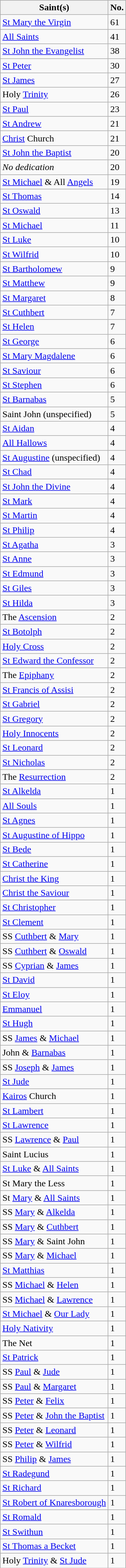<table class="wikitable">
<tr>
<th>Saint(s)</th>
<th>No.</th>
</tr>
<tr>
<td><a href='#'>St Mary the Virgin</a></td>
<td>61</td>
</tr>
<tr>
<td><a href='#'>All Saints</a></td>
<td>41</td>
</tr>
<tr>
<td><a href='#'>St John the Evangelist</a></td>
<td>38</td>
</tr>
<tr>
<td><a href='#'>St Peter</a></td>
<td>30</td>
</tr>
<tr>
<td><a href='#'>St James</a></td>
<td>27</td>
</tr>
<tr>
<td>Holy <a href='#'>Trinity</a></td>
<td>26</td>
</tr>
<tr>
<td><a href='#'>St Paul</a></td>
<td>23</td>
</tr>
<tr>
<td><a href='#'>St Andrew</a></td>
<td>21</td>
</tr>
<tr>
<td><a href='#'>Christ</a> Church</td>
<td>21</td>
</tr>
<tr>
<td><a href='#'>St John the Baptist</a></td>
<td>20</td>
</tr>
<tr>
<td><em>No dedication</em></td>
<td>20</td>
</tr>
<tr>
<td><a href='#'>St Michael</a> & All <a href='#'>Angels</a></td>
<td>19</td>
</tr>
<tr>
<td><a href='#'>St Thomas</a></td>
<td>14</td>
</tr>
<tr>
<td><a href='#'>St Oswald</a></td>
<td>13</td>
</tr>
<tr>
<td><a href='#'>St Michael</a></td>
<td>11</td>
</tr>
<tr>
<td><a href='#'>St Luke</a></td>
<td>10</td>
</tr>
<tr>
<td><a href='#'>St Wilfrid</a></td>
<td>10</td>
</tr>
<tr>
<td><a href='#'>St Bartholomew</a></td>
<td>9</td>
</tr>
<tr>
<td><a href='#'>St Matthew</a></td>
<td>9</td>
</tr>
<tr>
<td><a href='#'>St Margaret</a></td>
<td>8</td>
</tr>
<tr>
<td><a href='#'>St Cuthbert</a></td>
<td>7</td>
</tr>
<tr>
<td><a href='#'>St Helen</a></td>
<td>7</td>
</tr>
<tr>
<td><a href='#'>St George</a></td>
<td>6</td>
</tr>
<tr>
<td><a href='#'>St Mary Magdalene</a></td>
<td>6</td>
</tr>
<tr>
<td><a href='#'>St Saviour</a></td>
<td>6</td>
</tr>
<tr>
<td><a href='#'>St Stephen</a></td>
<td>6</td>
</tr>
<tr>
<td><a href='#'>St Barnabas</a></td>
<td>5</td>
</tr>
<tr>
<td>Saint John (unspecified)</td>
<td>5</td>
</tr>
<tr>
<td><a href='#'>St Aidan</a></td>
<td>4</td>
</tr>
<tr>
<td><a href='#'>All Hallows</a></td>
<td>4</td>
</tr>
<tr>
<td><a href='#'>St Augustine</a> (unspecified)</td>
<td>4</td>
</tr>
<tr>
<td><a href='#'>St Chad</a></td>
<td>4</td>
</tr>
<tr>
<td><a href='#'>St John the Divine</a></td>
<td>4</td>
</tr>
<tr>
<td><a href='#'>St Mark</a></td>
<td>4</td>
</tr>
<tr>
<td><a href='#'>St Martin</a></td>
<td>4</td>
</tr>
<tr>
<td><a href='#'>St Philip</a></td>
<td>4</td>
</tr>
<tr>
<td><a href='#'>St Agatha</a></td>
<td>3</td>
</tr>
<tr>
<td><a href='#'>St Anne</a></td>
<td>3</td>
</tr>
<tr>
<td><a href='#'>St Edmund</a></td>
<td>3</td>
</tr>
<tr>
<td><a href='#'>St Giles</a></td>
<td>3</td>
</tr>
<tr>
<td><a href='#'>St Hilda</a></td>
<td>3</td>
</tr>
<tr>
<td>The <a href='#'>Ascension</a></td>
<td>2</td>
</tr>
<tr>
<td><a href='#'>St Botolph</a></td>
<td>2</td>
</tr>
<tr>
<td><a href='#'>Holy Cross</a></td>
<td>2</td>
</tr>
<tr>
<td><a href='#'>St Edward the Confessor</a></td>
<td>2</td>
</tr>
<tr>
<td>The <a href='#'>Epiphany</a></td>
<td>2</td>
</tr>
<tr>
<td><a href='#'>St Francis of Assisi</a></td>
<td>2</td>
</tr>
<tr>
<td><a href='#'>St Gabriel</a></td>
<td>2</td>
</tr>
<tr>
<td><a href='#'>St Gregory</a></td>
<td>2</td>
</tr>
<tr>
<td><a href='#'>Holy Innocents</a></td>
<td>2</td>
</tr>
<tr>
<td><a href='#'>St Leonard</a></td>
<td>2</td>
</tr>
<tr>
<td><a href='#'>St Nicholas</a></td>
<td>2</td>
</tr>
<tr>
<td>The <a href='#'>Resurrection</a></td>
<td>2</td>
</tr>
<tr>
<td><a href='#'>St Alkelda</a></td>
<td>1</td>
</tr>
<tr>
<td><a href='#'>All Souls</a></td>
<td>1</td>
</tr>
<tr>
<td><a href='#'>St Agnes</a></td>
<td>1</td>
</tr>
<tr>
<td><a href='#'>St Augustine of Hippo</a></td>
<td>1</td>
</tr>
<tr>
<td><a href='#'>St Bede</a></td>
<td>1</td>
</tr>
<tr>
<td><a href='#'>St Catherine</a></td>
<td>1</td>
</tr>
<tr>
<td><a href='#'>Christ the King</a></td>
<td>1</td>
</tr>
<tr>
<td><a href='#'>Christ the Saviour</a></td>
<td>1</td>
</tr>
<tr>
<td><a href='#'>St Christopher</a></td>
<td>1</td>
</tr>
<tr>
<td><a href='#'>St Clement</a></td>
<td>1</td>
</tr>
<tr>
<td>SS <a href='#'>Cuthbert</a> & <a href='#'>Mary</a></td>
<td>1</td>
</tr>
<tr>
<td>SS <a href='#'>Cuthbert</a> & <a href='#'>Oswald</a></td>
<td>1</td>
</tr>
<tr>
<td>SS <a href='#'>Cyprian</a> & <a href='#'>James</a></td>
<td>1</td>
</tr>
<tr>
<td><a href='#'>St David</a></td>
<td>1</td>
</tr>
<tr>
<td><a href='#'>St Eloy</a></td>
<td>1</td>
</tr>
<tr>
<td><a href='#'>Emmanuel</a></td>
<td>1</td>
</tr>
<tr>
<td><a href='#'>St Hugh</a></td>
<td>1</td>
</tr>
<tr>
<td>SS <a href='#'>James</a> & <a href='#'>Michael</a></td>
<td>1</td>
</tr>
<tr>
<td SS Saint John>John & <a href='#'>Barnabas</a></td>
<td>1</td>
</tr>
<tr>
<td>SS <a href='#'>Joseph</a> & <a href='#'>James</a></td>
<td>1</td>
</tr>
<tr>
<td><a href='#'>St Jude</a></td>
<td>1</td>
</tr>
<tr>
<td><a href='#'>Kairos</a> Church</td>
<td>1</td>
</tr>
<tr>
<td><a href='#'>St Lambert</a></td>
<td>1</td>
</tr>
<tr>
<td><a href='#'>St Lawrence</a></td>
<td>1</td>
</tr>
<tr>
<td>SS <a href='#'>Lawrence</a> & <a href='#'>Paul</a></td>
<td>1</td>
</tr>
<tr>
<td>Saint Lucius</td>
<td>1</td>
</tr>
<tr>
<td><a href='#'>St Luke</a> & <a href='#'>All Saints</a></td>
<td>1</td>
</tr>
<tr>
<td>St Mary the Less</td>
<td>1</td>
</tr>
<tr>
<td>St <a href='#'>Mary</a> & <a href='#'>All Saints</a></td>
<td>1</td>
</tr>
<tr>
<td>SS <a href='#'>Mary</a> & <a href='#'>Alkelda</a></td>
<td>1</td>
</tr>
<tr>
<td>SS <a href='#'>Mary</a> & <a href='#'>Cuthbert</a></td>
<td>1</td>
</tr>
<tr>
<td>SS <a href='#'>Mary</a> & Saint John</td>
<td>1</td>
</tr>
<tr>
<td>SS <a href='#'>Mary</a> & <a href='#'>Michael</a></td>
<td>1</td>
</tr>
<tr>
<td><a href='#'>St Matthias</a></td>
<td>1</td>
</tr>
<tr>
<td>SS <a href='#'>Michael</a> & <a href='#'>Helen</a></td>
<td>1</td>
</tr>
<tr>
<td>SS <a href='#'>Michael</a> & <a href='#'>Lawrence</a></td>
<td>1</td>
</tr>
<tr>
<td><a href='#'>St Michael</a> & <a href='#'>Our Lady</a></td>
<td>1</td>
</tr>
<tr>
<td><a href='#'>Holy Nativity</a></td>
<td>1</td>
</tr>
<tr>
<td>The Net</td>
<td>1</td>
</tr>
<tr>
<td><a href='#'>St Patrick</a></td>
<td>1</td>
</tr>
<tr>
<td>SS <a href='#'>Paul</a> & <a href='#'>Jude</a></td>
<td>1</td>
</tr>
<tr>
<td>SS <a href='#'>Paul</a> & <a href='#'>Margaret</a></td>
<td>1</td>
</tr>
<tr>
<td>SS <a href='#'>Peter</a> & <a href='#'>Felix</a></td>
<td>1</td>
</tr>
<tr>
<td>SS <a href='#'>Peter</a> & <a href='#'>John the Baptist</a></td>
<td>1</td>
</tr>
<tr>
<td>SS <a href='#'>Peter</a> & <a href='#'>Leonard</a></td>
<td>1</td>
</tr>
<tr>
<td>SS <a href='#'>Peter</a> & <a href='#'>Wilfrid</a></td>
<td>1</td>
</tr>
<tr>
<td>SS <a href='#'>Philip</a> & <a href='#'>James</a></td>
<td>1</td>
</tr>
<tr>
<td><a href='#'>St Radegund</a></td>
<td>1</td>
</tr>
<tr>
<td><a href='#'>St Richard</a></td>
<td>1</td>
</tr>
<tr>
<td><a href='#'>St Robert of Knaresborough</a></td>
<td>1</td>
</tr>
<tr>
<td><a href='#'>St Romald</a></td>
<td>1</td>
</tr>
<tr>
<td><a href='#'>St Swithun</a></td>
<td>1</td>
</tr>
<tr>
<td><a href='#'>St Thomas a Becket</a></td>
<td>1</td>
</tr>
<tr>
<td>Holy <a href='#'>Trinity</a> & <a href='#'>St Jude</a></td>
<td>1</td>
</tr>
</table>
